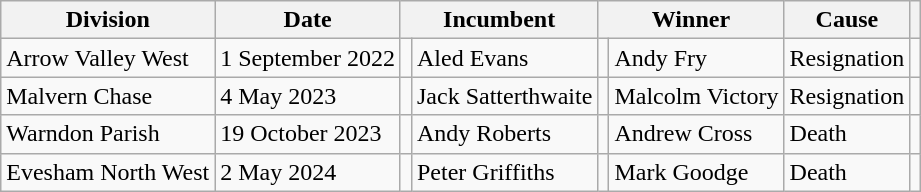<table class="wikitable">
<tr>
<th>Division</th>
<th>Date</th>
<th colspan="2">Incumbent</th>
<th colspan="2">Winner</th>
<th>Cause</th>
<th></th>
</tr>
<tr>
<td>Arrow Valley West</td>
<td>1 September 2022</td>
<td></td>
<td>Aled Evans</td>
<td></td>
<td>Andy Fry</td>
<td>Resignation</td>
<td></td>
</tr>
<tr>
<td>Malvern Chase</td>
<td>4 May 2023</td>
<td></td>
<td>Jack Satterthwaite</td>
<td></td>
<td>Malcolm Victory</td>
<td>Resignation</td>
<td></td>
</tr>
<tr>
<td>Warndon Parish</td>
<td>19 October 2023</td>
<td></td>
<td>Andy Roberts</td>
<td></td>
<td>Andrew Cross</td>
<td>Death</td>
<td></td>
</tr>
<tr>
<td>Evesham North West</td>
<td>2 May 2024</td>
<td></td>
<td>Peter Griffiths</td>
<td></td>
<td>Mark Goodge</td>
<td>Death</td>
<td></td>
</tr>
</table>
